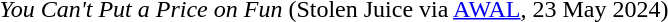<table class="collapsible collapsed" style="text-align:left;">
<tr>
<td><em>You Can't Put a Price on Fun</em> (Stolen Juice via <a href='#'>AWAL</a>, 23 May 2024)</td>
</tr>
<tr>
<td></td>
</tr>
</table>
